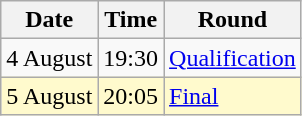<table class="wikitable">
<tr>
<th>Date</th>
<th>Time</th>
<th>Round</th>
</tr>
<tr>
<td>4 August</td>
<td>19:30</td>
<td><a href='#'>Qualification</a></td>
</tr>
<tr style=background:lemonchiffon>
<td>5 August</td>
<td>20:05</td>
<td><a href='#'>Final</a></td>
</tr>
</table>
